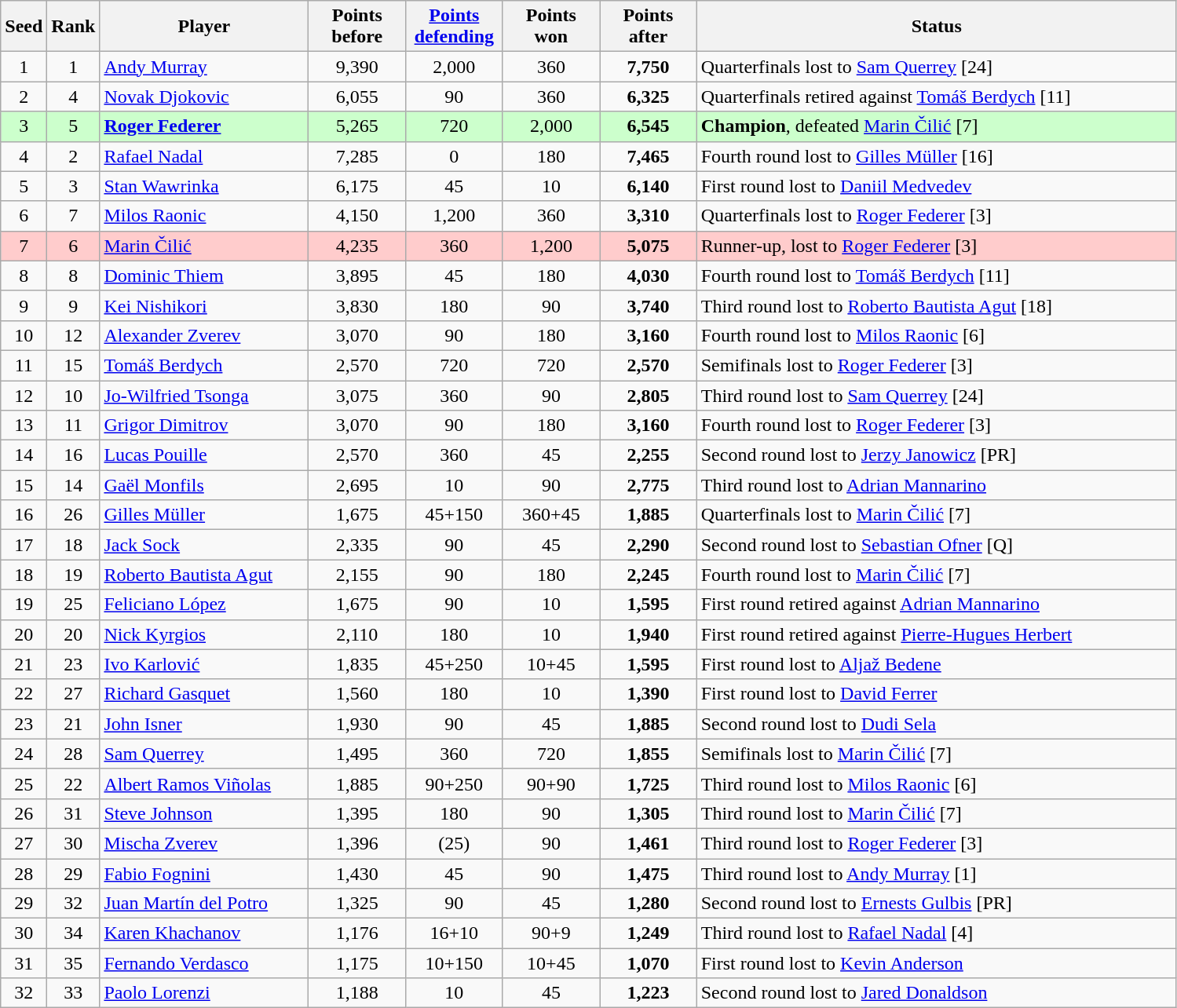<table class="wikitable sortable" style="text-align:center;">
<tr>
<th style="width:30px;">Seed</th>
<th style="width:30px;">Rank</th>
<th style="width:170px;">Player</th>
<th style="width:75px;">Points <br>before</th>
<th style="width:75px;"><a href='#'>Points <br>defending</a></th>
<th style="width:75px;">Points <br>won</th>
<th style="width:75px;">Points <br>after</th>
<th style="width:400px;">Status</th>
</tr>
<tr>
<td>1</td>
<td>1</td>
<td style="text-align:left;" data-sort-value=> <a href='#'>Andy Murray</a></td>
<td>9,390</td>
<td>2,000</td>
<td>360</td>
<td><strong>7,750</strong></td>
<td style="text-align:left;" data-sort-value=>Quarterfinals lost to  <a href='#'>Sam Querrey</a> [24]</td>
</tr>
<tr>
<td>2</td>
<td>4</td>
<td style="text-align:left;" data-sort-value=> <a href='#'>Novak Djokovic</a></td>
<td>6,055</td>
<td>90</td>
<td>360</td>
<td><strong>6,325</strong></td>
<td style="text-align:left;" data-sort-value=>Quarterfinals retired against  <a href='#'>Tomáš Berdych</a> [11]</td>
</tr>
<tr style="background:#cfc;">
<td>3</td>
<td>5</td>
<td style="text-align:left;" data-sort-value=><strong> <a href='#'>Roger Federer</a></strong></td>
<td>5,265</td>
<td>720</td>
<td>2,000</td>
<td><strong>6,545</strong></td>
<td style="text-align:left;" data-sort-value=><strong>Champion</strong>, defeated  <a href='#'>Marin Čilić</a> [7]</td>
</tr>
<tr>
<td>4</td>
<td>2</td>
<td style="text-align:left;" data-sort-value=> <a href='#'>Rafael Nadal</a></td>
<td>7,285</td>
<td>0</td>
<td>180</td>
<td><strong>7,465</strong></td>
<td style="text-align:left;" data-sort-value=>Fourth round lost to  <a href='#'>Gilles Müller</a> [16]</td>
</tr>
<tr>
<td>5</td>
<td>3</td>
<td style="text-align:left;" data-sort-value=> <a href='#'>Stan Wawrinka</a></td>
<td>6,175</td>
<td>45</td>
<td>10</td>
<td><strong>6,140</strong></td>
<td style="text-align:left;" data-sort-value=>First round lost to  <a href='#'>Daniil Medvedev</a></td>
</tr>
<tr>
<td>6</td>
<td>7</td>
<td style="text-align:left;" data-sort-value=> <a href='#'>Milos Raonic</a></td>
<td>4,150</td>
<td>1,200</td>
<td>360</td>
<td><strong>3,310</strong></td>
<td style="text-align:left;" data-sort-value=>Quarterfinals lost to  <a href='#'>Roger Federer</a> [3]</td>
</tr>
<tr style="background:#fcc;">
<td>7</td>
<td>6</td>
<td style="text-align:left;" data-sort-value=> <a href='#'>Marin Čilić</a></td>
<td>4,235</td>
<td>360</td>
<td>1,200</td>
<td><strong>5,075</strong></td>
<td style="text-align:left;" data-sort-value=>Runner-up, lost to  <a href='#'>Roger Federer</a> [3]</td>
</tr>
<tr>
<td>8</td>
<td>8</td>
<td style="text-align:left;" data-sort-value=> <a href='#'>Dominic Thiem</a></td>
<td>3,895</td>
<td>45</td>
<td>180</td>
<td><strong>4,030</strong></td>
<td style="text-align:left;" data-sort-value=>Fourth round lost to  <a href='#'>Tomáš Berdych</a> [11]</td>
</tr>
<tr>
<td>9</td>
<td>9</td>
<td style="text-align:left;" data-sort-value=> <a href='#'>Kei Nishikori</a></td>
<td>3,830</td>
<td>180</td>
<td>90</td>
<td><strong>3,740</strong></td>
<td style="text-align:left;" data-sort-value=>Third round lost to  <a href='#'>Roberto Bautista Agut</a> [18]</td>
</tr>
<tr>
<td>10</td>
<td>12</td>
<td style="text-align:left;" data-sort-value=> <a href='#'>Alexander Zverev</a></td>
<td>3,070</td>
<td>90</td>
<td>180</td>
<td><strong>3,160</strong></td>
<td style="text-align:left;" data-sort-value=>Fourth round lost to  <a href='#'>Milos Raonic</a> [6]</td>
</tr>
<tr>
<td>11</td>
<td>15</td>
<td style="text-align:left;" data-sort-value=> <a href='#'>Tomáš Berdych</a></td>
<td>2,570</td>
<td>720</td>
<td>720</td>
<td><strong>2,570</strong></td>
<td style="text-align:left;" data-sort-value=>Semifinals lost to  <a href='#'>Roger Federer</a> [3]</td>
</tr>
<tr>
<td>12</td>
<td>10</td>
<td style="text-align:left;" data-sort-value=> <a href='#'>Jo-Wilfried Tsonga</a></td>
<td>3,075</td>
<td>360</td>
<td>90</td>
<td><strong>2,805</strong></td>
<td style="text-align:left;" data-sort-value=>Third round lost to  <a href='#'>Sam Querrey</a> [24]</td>
</tr>
<tr>
<td>13</td>
<td>11</td>
<td style="text-align:left;" data-sort-value=> <a href='#'>Grigor Dimitrov</a></td>
<td>3,070</td>
<td>90</td>
<td>180</td>
<td><strong>3,160</strong></td>
<td style="text-align:left;" data-sort-value=>Fourth round lost to  <a href='#'>Roger Federer</a> [3]</td>
</tr>
<tr>
<td>14</td>
<td>16</td>
<td style="text-align:left;" data-sort-value=> <a href='#'>Lucas Pouille</a></td>
<td>2,570</td>
<td>360</td>
<td>45</td>
<td><strong>2,255</strong></td>
<td style="text-align:left;" data-sort-value=>Second round lost to  <a href='#'>Jerzy Janowicz</a> [PR]</td>
</tr>
<tr>
<td>15</td>
<td>14</td>
<td style="text-align:left;" data-sort-value=> <a href='#'>Gaël Monfils</a></td>
<td>2,695</td>
<td>10</td>
<td>90</td>
<td><strong>2,775</strong></td>
<td style="text-align:left;" data-sort-value=>Third round lost to  <a href='#'>Adrian Mannarino</a></td>
</tr>
<tr>
<td>16</td>
<td>26</td>
<td style="text-align:left;" data-sort-value=> <a href='#'>Gilles Müller</a></td>
<td>1,675</td>
<td>45+150</td>
<td>360+45</td>
<td><strong>1,885</strong></td>
<td style="text-align:left;" data-sort-value=>Quarterfinals lost to  <a href='#'>Marin Čilić</a> [7]</td>
</tr>
<tr>
<td>17</td>
<td>18</td>
<td style="text-align:left;" data-sort-value=> <a href='#'>Jack Sock</a></td>
<td>2,335</td>
<td>90</td>
<td>45</td>
<td><strong>2,290</strong></td>
<td style="text-align:left;" data-sort-value=>Second round lost to  <a href='#'>Sebastian Ofner</a> [Q]</td>
</tr>
<tr>
<td>18</td>
<td>19</td>
<td style="text-align:left;" data-sort-value=> <a href='#'>Roberto Bautista Agut</a></td>
<td>2,155</td>
<td>90</td>
<td>180</td>
<td><strong>2,245</strong></td>
<td style="text-align:left;" data-sort-value=>Fourth round lost to  <a href='#'>Marin Čilić</a> [7]</td>
</tr>
<tr>
<td>19</td>
<td>25</td>
<td style="text-align:left;" data-sort-value=> <a href='#'>Feliciano López</a></td>
<td>1,675</td>
<td>90</td>
<td>10</td>
<td><strong>1,595</strong></td>
<td style="text-align:left;" data-sort-value=>First round retired against  <a href='#'>Adrian Mannarino</a></td>
</tr>
<tr>
<td>20</td>
<td>20</td>
<td style="text-align:left;" data-sort-value=> <a href='#'>Nick Kyrgios</a></td>
<td>2,110</td>
<td>180</td>
<td>10</td>
<td><strong>1,940</strong></td>
<td style="text-align:left;" data-sort-value=>First round retired against  <a href='#'>Pierre-Hugues Herbert</a></td>
</tr>
<tr>
<td>21</td>
<td>23</td>
<td style="text-align:left;" data-sort-value=> <a href='#'>Ivo Karlović</a></td>
<td>1,835</td>
<td>45+250</td>
<td>10+45</td>
<td><strong>1,595</strong></td>
<td style="text-align:left;" data-sort-value=>First round lost to  <a href='#'>Aljaž Bedene</a></td>
</tr>
<tr>
<td>22</td>
<td>27</td>
<td style="text-align:left;" data-sort-value=> <a href='#'>Richard Gasquet</a></td>
<td>1,560</td>
<td>180</td>
<td>10</td>
<td><strong>1,390</strong></td>
<td style="text-align:left;" data-sort-value=>First round lost to  <a href='#'>David Ferrer</a></td>
</tr>
<tr>
<td>23</td>
<td>21</td>
<td style="text-align:left;" data-sort-value=> <a href='#'>John Isner</a></td>
<td>1,930</td>
<td>90</td>
<td>45</td>
<td><strong>1,885</strong></td>
<td style="text-align:left;" data-sort-value=>Second round lost to  <a href='#'>Dudi Sela</a></td>
</tr>
<tr>
<td>24</td>
<td>28</td>
<td style="text-align:left;" data-sort-value=> <a href='#'>Sam Querrey</a></td>
<td>1,495</td>
<td>360</td>
<td>720</td>
<td><strong>1,855</strong></td>
<td style="text-align:left;" data-sort-value=>Semifinals lost to  <a href='#'>Marin Čilić</a> [7]</td>
</tr>
<tr>
<td>25</td>
<td>22</td>
<td style="text-align:left;" data-sort-value=> <a href='#'>Albert Ramos Viñolas</a></td>
<td>1,885</td>
<td>90+250</td>
<td>90+90</td>
<td><strong>1,725</strong></td>
<td style="text-align:left;" data-sort-value=>Third round lost to  <a href='#'>Milos Raonic</a> [6]</td>
</tr>
<tr>
<td>26</td>
<td>31</td>
<td style="text-align:left;" data-sort-value=> <a href='#'>Steve Johnson</a></td>
<td>1,395</td>
<td>180</td>
<td>90</td>
<td><strong>1,305</strong></td>
<td style="text-align:left;" data-sort-value=>Third round lost to  <a href='#'>Marin Čilić</a> [7]</td>
</tr>
<tr>
<td>27</td>
<td>30</td>
<td style="text-align:left;" data-sort-value=> <a href='#'>Mischa Zverev</a></td>
<td>1,396</td>
<td>(25)</td>
<td>90</td>
<td><strong>1,461</strong></td>
<td style="text-align:left;" data-sort-value=>Third round lost to  <a href='#'>Roger Federer</a> [3]</td>
</tr>
<tr>
<td>28</td>
<td>29</td>
<td style="text-align:left;" data-sort-value=> <a href='#'>Fabio Fognini</a></td>
<td>1,430</td>
<td>45</td>
<td>90</td>
<td><strong>1,475</strong></td>
<td style="text-align:left;" data-sort-value=>Third round lost to  <a href='#'>Andy Murray</a> [1]</td>
</tr>
<tr>
<td>29</td>
<td>32</td>
<td style="text-align:left;" data-sort-value=> <a href='#'>Juan Martín del Potro</a></td>
<td>1,325</td>
<td>90</td>
<td>45</td>
<td><strong>1,280</strong></td>
<td style="text-align:left;" data-sort-value=>Second round lost to  <a href='#'>Ernests Gulbis</a> [PR]</td>
</tr>
<tr>
<td>30</td>
<td>34</td>
<td style="text-align:left;" data-sort-value=> <a href='#'>Karen Khachanov</a></td>
<td>1,176</td>
<td>16+10</td>
<td>90+9</td>
<td><strong>1,249</strong></td>
<td style="text-align:left;" data-sort-value=>Third round lost to  <a href='#'>Rafael Nadal</a> [4]</td>
</tr>
<tr>
<td>31</td>
<td>35</td>
<td style="text-align:left;" data-sort-value=> <a href='#'>Fernando Verdasco</a></td>
<td>1,175</td>
<td>10+150</td>
<td>10+45</td>
<td><strong>1,070</strong></td>
<td style="text-align:left;" data-sort-value=>First round lost to  <a href='#'>Kevin Anderson</a></td>
</tr>
<tr>
<td>32</td>
<td>33</td>
<td style="text-align:left;" data-sort-value=> <a href='#'>Paolo Lorenzi</a></td>
<td>1,188</td>
<td>10</td>
<td>45</td>
<td><strong>1,223</strong></td>
<td style="text-align:left;" data-sort-value=>Second round lost to  <a href='#'>Jared Donaldson</a></td>
</tr>
</table>
